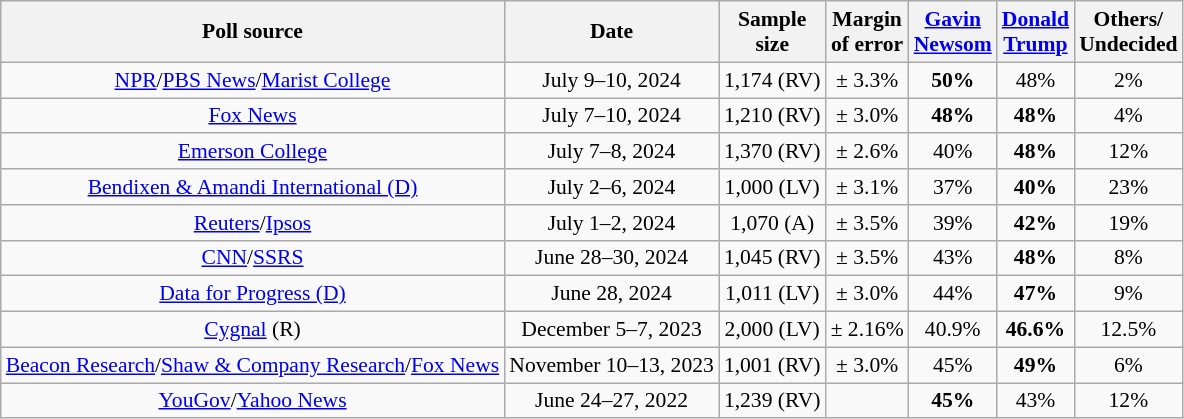<table class="wikitable sortable mw-datatable" style="text-align:center;font-size:90%;line-height:17px">
<tr>
<th>Poll source</th>
<th>Date</th>
<th>Sample<br>size</th>
<th>Margin<br>of error</th>
<th class="unsortable"><a href='#'>Gavin<br>Newsom</a><br><small></small></th>
<th class="unsortable"><a href='#'>Donald<br>Trump</a><br><small></small></th>
<th class="unsortable">Others/<br>Undecided</th>
</tr>
<tr>
<td><a href='#'>NPR</a>/<a href='#'>PBS News</a>/<a href='#'>Marist College</a></td>
<td>July 9–10, 2024</td>
<td>1,174 (RV)</td>
<td>± 3.3%</td>
<td><strong>50%</strong></td>
<td>48%</td>
<td>2%</td>
</tr>
<tr>
<td><a href='#'>Fox News</a></td>
<td>July 7–10, 2024</td>
<td>1,210 (RV)</td>
<td>± 3.0%</td>
<td><strong>48%</strong></td>
<td><strong>48%</strong></td>
<td>4%</td>
</tr>
<tr>
<td><a href='#'>Emerson College</a></td>
<td>July 7–8, 2024</td>
<td>1,370 (RV)</td>
<td>± 2.6%</td>
<td>40%</td>
<td><strong>48%</strong></td>
<td>12%</td>
</tr>
<tr>
<td><a href='#'>Bendixen & Amandi International (D)</a></td>
<td>July 2–6, 2024</td>
<td>1,000 (LV)</td>
<td>± 3.1%</td>
<td>37%</td>
<td><strong>40%</strong></td>
<td>23%</td>
</tr>
<tr>
<td><a href='#'>Reuters</a>/<a href='#'>Ipsos</a></td>
<td>July 1–2, 2024</td>
<td>1,070 (A)</td>
<td>± 3.5%</td>
<td>39%</td>
<td><strong>42%</strong></td>
<td>19%</td>
</tr>
<tr>
<td><a href='#'>CNN</a>/<a href='#'>SSRS</a></td>
<td>June 28–30, 2024</td>
<td>1,045 (RV)</td>
<td>± 3.5%</td>
<td>43%</td>
<td><strong>48%</strong></td>
<td>8%</td>
</tr>
<tr>
<td><a href='#'>Data for Progress (D)</a></td>
<td>June 28, 2024</td>
<td>1,011 (LV)</td>
<td>± 3.0%</td>
<td>44%</td>
<td><strong>47%</strong></td>
<td>9%</td>
</tr>
<tr>
<td><a href='#'>Cygnal</a> (R)</td>
<td>December 5–7, 2023</td>
<td>2,000 (LV)</td>
<td>± 2.16%</td>
<td>40.9%</td>
<td><strong>46.6%</strong></td>
<td>12.5%</td>
</tr>
<tr>
<td><a href='#'>Beacon Research</a>/<a href='#'>Shaw & Company Research</a>/<a href='#'>Fox News</a></td>
<td>November 10–13, 2023</td>
<td>1,001 (RV)</td>
<td>± 3.0%</td>
<td>45%</td>
<td><strong>49%</strong></td>
<td>6%</td>
</tr>
<tr>
<td><a href='#'>YouGov</a>/<a href='#'>Yahoo News</a></td>
<td data-sort-value="2022-06-27">June 24–27, 2022</td>
<td>1,239 (RV)</td>
<td></td>
<td><strong>45%</strong></td>
<td>43%</td>
<td>12%</td>
</tr>
</table>
